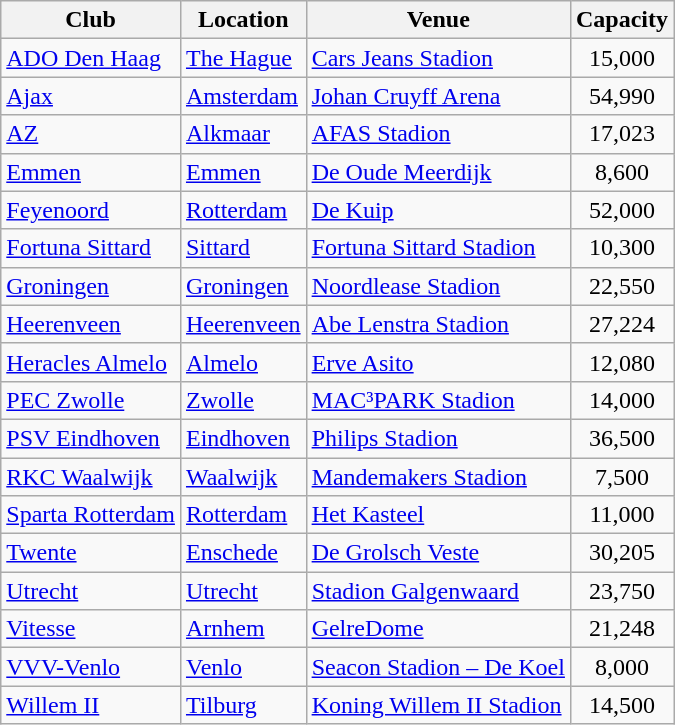<table class="wikitable sortable">
<tr>
<th>Club</th>
<th>Location</th>
<th>Venue</th>
<th>Capacity</th>
</tr>
<tr>
<td><a href='#'>ADO Den Haag</a></td>
<td><a href='#'>The Hague</a></td>
<td><a href='#'>Cars Jeans Stadion</a></td>
<td style="text-align: center;">15,000</td>
</tr>
<tr>
<td><a href='#'>Ajax</a></td>
<td><a href='#'>Amsterdam</a></td>
<td><a href='#'>Johan Cruyff Arena</a></td>
<td style="text-align: center;">54,990</td>
</tr>
<tr>
<td><a href='#'>AZ</a></td>
<td><a href='#'>Alkmaar</a></td>
<td><a href='#'>AFAS Stadion</a></td>
<td style="text-align: center;">17,023</td>
</tr>
<tr>
<td><a href='#'>Emmen</a></td>
<td><a href='#'>Emmen</a></td>
<td><a href='#'>De Oude Meerdijk</a></td>
<td style="text-align: center;">8,600</td>
</tr>
<tr>
<td><a href='#'>Feyenoord</a></td>
<td><a href='#'>Rotterdam</a></td>
<td><a href='#'>De Kuip</a></td>
<td style="text-align: center;">52,000</td>
</tr>
<tr>
<td><a href='#'>Fortuna Sittard</a></td>
<td><a href='#'>Sittard</a></td>
<td><a href='#'>Fortuna Sittard Stadion</a></td>
<td style="text-align: center;">10,300</td>
</tr>
<tr>
<td><a href='#'>Groningen</a></td>
<td><a href='#'>Groningen</a></td>
<td><a href='#'>Noordlease Stadion</a></td>
<td style="text-align: center;">22,550</td>
</tr>
<tr>
<td><a href='#'>Heerenveen</a></td>
<td><a href='#'>Heerenveen</a></td>
<td><a href='#'>Abe Lenstra Stadion</a></td>
<td style="text-align: center;">27,224</td>
</tr>
<tr>
<td><a href='#'>Heracles Almelo</a></td>
<td><a href='#'>Almelo</a></td>
<td><a href='#'>Erve Asito</a></td>
<td style="text-align: center;">12,080</td>
</tr>
<tr>
<td><a href='#'>PEC Zwolle</a></td>
<td><a href='#'>Zwolle</a></td>
<td><a href='#'>MAC³PARK Stadion</a></td>
<td style="text-align: center;">14,000</td>
</tr>
<tr>
<td><a href='#'>PSV Eindhoven</a></td>
<td><a href='#'>Eindhoven</a></td>
<td><a href='#'>Philips Stadion</a></td>
<td style="text-align: center;">36,500</td>
</tr>
<tr>
<td><a href='#'>RKC Waalwijk</a></td>
<td><a href='#'>Waalwijk</a></td>
<td><a href='#'>Mandemakers Stadion</a></td>
<td style="text-align: center;">7,500</td>
</tr>
<tr>
<td><a href='#'>Sparta Rotterdam</a></td>
<td><a href='#'>Rotterdam</a></td>
<td><a href='#'>Het Kasteel</a></td>
<td style="text-align: center;">11,000</td>
</tr>
<tr>
<td><a href='#'>Twente</a></td>
<td><a href='#'>Enschede</a></td>
<td><a href='#'>De Grolsch Veste</a></td>
<td style="text-align: center;">30,205</td>
</tr>
<tr>
<td><a href='#'>Utrecht</a></td>
<td><a href='#'>Utrecht</a></td>
<td><a href='#'>Stadion Galgenwaard</a></td>
<td style="text-align: center;">23,750</td>
</tr>
<tr>
<td><a href='#'>Vitesse</a></td>
<td><a href='#'>Arnhem</a></td>
<td><a href='#'>GelreDome</a></td>
<td style="text-align: center;">21,248</td>
</tr>
<tr>
<td><a href='#'>VVV-Venlo</a></td>
<td><a href='#'>Venlo</a></td>
<td><a href='#'>Seacon Stadion – De Koel</a></td>
<td style="text-align: center;">8,000</td>
</tr>
<tr>
<td><a href='#'>Willem II</a></td>
<td><a href='#'>Tilburg</a></td>
<td><a href='#'>Koning Willem II Stadion</a></td>
<td style="text-align: center;">14,500</td>
</tr>
</table>
